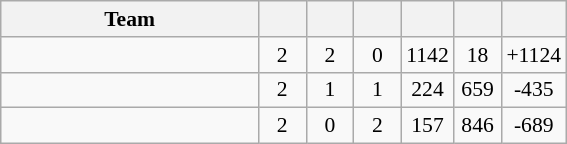<table class="wikitable" style="text-align: center; font-size: 90%;">
<tr>
<th width=165>Team</th>
<th width=25></th>
<th width=25></th>
<th width=25></th>
<th width=25></th>
<th width=25></th>
<th width=25></th>
</tr>
<tr>
<td style="text-align:left;"></td>
<td>2</td>
<td>2</td>
<td>0</td>
<td>1142</td>
<td>18</td>
<td>+1124</td>
</tr>
<tr>
<td style="text-align:left;"></td>
<td>2</td>
<td>1</td>
<td>1</td>
<td>224</td>
<td>659</td>
<td>-435</td>
</tr>
<tr>
<td style="text-align:left;"></td>
<td>2</td>
<td>0</td>
<td>2</td>
<td>157</td>
<td>846</td>
<td>-689</td>
</tr>
</table>
